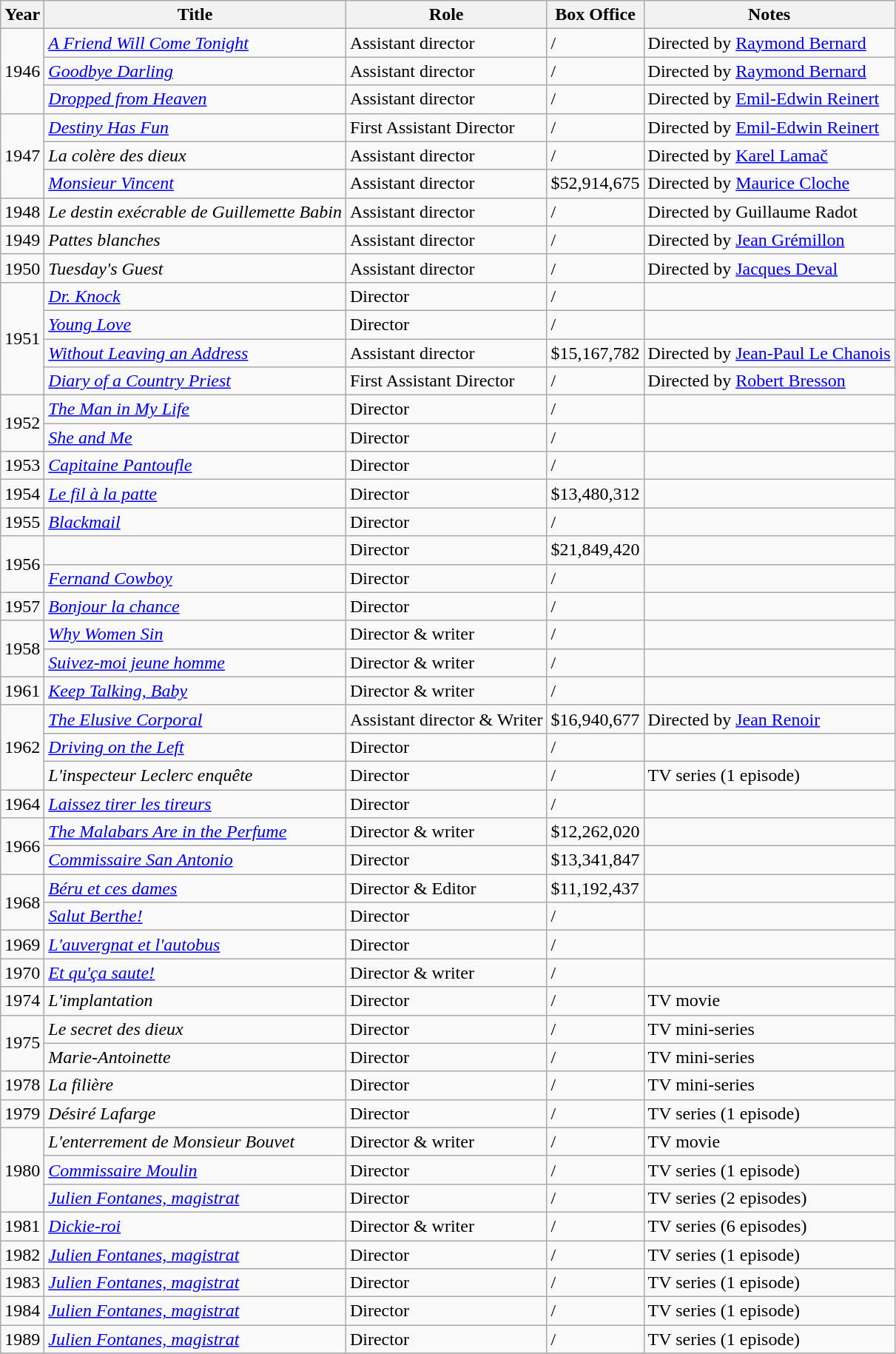<table class="wikitable sortable">
<tr>
<th>Year</th>
<th>Title</th>
<th>Role</th>
<th>Box Office</th>
<th class="unsortable">Notes</th>
</tr>
<tr>
<td rowspan=3>1946</td>
<td><em><a href='#'>A Friend Will Come Tonight</a></em></td>
<td>Assistant director</td>
<td>/</td>
<td>Directed by <a href='#'>Raymond Bernard</a></td>
</tr>
<tr>
<td><em><a href='#'>Goodbye Darling</a></em></td>
<td>Assistant director</td>
<td>/</td>
<td>Directed by <a href='#'>Raymond Bernard</a></td>
</tr>
<tr>
<td><em><a href='#'>Dropped from Heaven</a></em></td>
<td>Assistant director</td>
<td>/</td>
<td>Directed by <a href='#'>Emil-Edwin Reinert</a></td>
</tr>
<tr>
<td rowspan=3>1947</td>
<td><em><a href='#'>Destiny Has Fun</a></em></td>
<td>First Assistant Director</td>
<td>/</td>
<td>Directed by <a href='#'>Emil-Edwin Reinert</a></td>
</tr>
<tr>
<td><em>La colère des dieux</em></td>
<td>Assistant director</td>
<td>/</td>
<td>Directed by <a href='#'>Karel Lamač</a></td>
</tr>
<tr>
<td><em><a href='#'>Monsieur Vincent</a></em></td>
<td>Assistant director</td>
<td>$52,914,675</td>
<td>Directed by <a href='#'>Maurice Cloche</a></td>
</tr>
<tr>
<td rowspan=1>1948</td>
<td><em>Le destin exécrable de Guillemette Babin</em></td>
<td>Assistant director</td>
<td>/</td>
<td>Directed by Guillaume Radot</td>
</tr>
<tr>
<td rowspan=1>1949</td>
<td><em>Pattes blanches</em></td>
<td>Assistant director</td>
<td>/</td>
<td>Directed by <a href='#'>Jean Grémillon</a></td>
</tr>
<tr>
<td rowspan=1>1950</td>
<td><em>Tuesday's Guest</em></td>
<td>Assistant director</td>
<td>/</td>
<td>Directed by <a href='#'>Jacques Deval</a></td>
</tr>
<tr>
<td rowspan=4>1951</td>
<td><em><a href='#'>Dr. Knock</a></em></td>
<td>Director</td>
<td>/</td>
<td></td>
</tr>
<tr>
<td><em><a href='#'>Young Love</a></em></td>
<td>Director</td>
<td>/</td>
<td></td>
</tr>
<tr>
<td><em><a href='#'>Without Leaving an Address</a></em></td>
<td>Assistant director</td>
<td>$15,167,782</td>
<td>Directed by <a href='#'>Jean-Paul Le Chanois</a></td>
</tr>
<tr>
<td><em><a href='#'>Diary of a Country Priest</a></em></td>
<td>First Assistant Director</td>
<td>/</td>
<td>Directed by <a href='#'>Robert Bresson</a></td>
</tr>
<tr>
<td rowspan=2>1952</td>
<td><em><a href='#'>The Man in My Life</a></em></td>
<td>Director</td>
<td>/</td>
<td></td>
</tr>
<tr>
<td><em><a href='#'>She and Me</a></em></td>
<td>Director</td>
<td>/</td>
<td></td>
</tr>
<tr>
<td rowspan=1>1953</td>
<td><em><a href='#'>Capitaine Pantoufle</a></em></td>
<td>Director</td>
<td>/</td>
<td></td>
</tr>
<tr>
<td rowspan=1>1954</td>
<td><em><a href='#'>Le fil à la patte</a></em></td>
<td>Director</td>
<td>$13,480,312</td>
<td></td>
</tr>
<tr>
<td rowspan=1>1955</td>
<td><em><a href='#'>Blackmail</a></em></td>
<td>Director</td>
<td>/</td>
<td></td>
</tr>
<tr>
<td rowspan=2>1956</td>
<td></td>
<td>Director</td>
<td>$21,849,420</td>
<td></td>
</tr>
<tr>
<td><em><a href='#'>Fernand Cowboy</a></em></td>
<td>Director</td>
<td>/</td>
<td></td>
</tr>
<tr>
<td rowspan=1>1957</td>
<td><em><a href='#'>Bonjour la chance</a></em></td>
<td>Director</td>
<td>/</td>
<td></td>
</tr>
<tr>
<td rowspan=2>1958</td>
<td><em><a href='#'>Why Women Sin</a></em></td>
<td>Director & writer</td>
<td>/</td>
<td></td>
</tr>
<tr>
<td><em><a href='#'>Suivez-moi jeune homme</a></em></td>
<td>Director & writer</td>
<td>/</td>
<td></td>
</tr>
<tr>
<td rowspan=1>1961</td>
<td><em><a href='#'>Keep Talking, Baby</a></em></td>
<td>Director & writer</td>
<td>/</td>
<td></td>
</tr>
<tr>
<td rowspan=3>1962</td>
<td><em><a href='#'>The Elusive Corporal</a></em></td>
<td>Assistant director & Writer</td>
<td>$16,940,677</td>
<td>Directed by <a href='#'>Jean Renoir</a></td>
</tr>
<tr>
<td><em><a href='#'>Driving on the Left</a></em></td>
<td>Director</td>
<td>/</td>
<td></td>
</tr>
<tr>
<td><em>L'inspecteur Leclerc enquête</em></td>
<td>Director</td>
<td>/</td>
<td>TV series (1 episode)</td>
</tr>
<tr>
<td rowspan=1>1964</td>
<td><em><a href='#'>Laissez tirer les tireurs</a></em></td>
<td>Director</td>
<td>/</td>
<td></td>
</tr>
<tr>
<td rowspan=2>1966</td>
<td><em><a href='#'>The Malabars Are in the Perfume</a></em></td>
<td>Director & writer</td>
<td>$12,262,020</td>
<td></td>
</tr>
<tr>
<td><em><a href='#'>Commissaire San Antonio</a></em></td>
<td>Director</td>
<td>$13,341,847</td>
<td></td>
</tr>
<tr>
<td rowspan=2>1968</td>
<td><em><a href='#'>Béru et ces dames</a></em></td>
<td>Director & Editor</td>
<td>$11,192,437</td>
<td></td>
</tr>
<tr>
<td><em><a href='#'>Salut Berthe!</a></em></td>
<td>Director</td>
<td>/</td>
<td></td>
</tr>
<tr>
<td rowspan=1>1969</td>
<td><em><a href='#'>L'auvergnat et l'autobus</a></em></td>
<td>Director</td>
<td>/</td>
<td></td>
</tr>
<tr>
<td rowspan=1>1970</td>
<td><em><a href='#'>Et qu'ça saute!</a></em></td>
<td>Director & writer</td>
<td>/</td>
<td></td>
</tr>
<tr>
<td rowspan=1>1974</td>
<td><em>L'implantation</em></td>
<td>Director</td>
<td>/</td>
<td>TV movie</td>
</tr>
<tr>
<td rowspan=2>1975</td>
<td><em>Le secret des dieux</em></td>
<td>Director</td>
<td>/</td>
<td>TV mini-series</td>
</tr>
<tr>
<td><em>Marie-Antoinette</em></td>
<td>Director</td>
<td>/</td>
<td>TV mini-series</td>
</tr>
<tr>
<td rowspan=1>1978</td>
<td><em>La filière</em></td>
<td>Director</td>
<td>/</td>
<td>TV mini-series</td>
</tr>
<tr>
<td rowspan=1>1979</td>
<td><em>Désiré Lafarge</em></td>
<td>Director</td>
<td>/</td>
<td>TV series (1 episode)</td>
</tr>
<tr>
<td rowspan=3>1980</td>
<td><em>L'enterrement de Monsieur Bouvet</em></td>
<td>Director & writer</td>
<td>/</td>
<td>TV movie</td>
</tr>
<tr>
<td><em><a href='#'>Commissaire Moulin</a></em></td>
<td>Director</td>
<td>/</td>
<td>TV series (1 episode)</td>
</tr>
<tr>
<td><em><a href='#'>Julien Fontanes, magistrat</a></em></td>
<td>Director</td>
<td>/</td>
<td>TV series (2 episodes)</td>
</tr>
<tr>
<td rowspan=1>1981</td>
<td><em><a href='#'>Dickie-roi</a></em></td>
<td>Director & writer</td>
<td>/</td>
<td>TV series (6 episodes)</td>
</tr>
<tr>
<td rowspan=1>1982</td>
<td><em><a href='#'>Julien Fontanes, magistrat</a></em></td>
<td>Director</td>
<td>/</td>
<td>TV series (1 episode)</td>
</tr>
<tr>
<td rowspan=1>1983</td>
<td><em><a href='#'>Julien Fontanes, magistrat</a></em></td>
<td>Director</td>
<td>/</td>
<td>TV series (1 episode)</td>
</tr>
<tr>
<td rowspan=1>1984</td>
<td><em><a href='#'>Julien Fontanes, magistrat</a></em></td>
<td>Director</td>
<td>/</td>
<td>TV series (1 episode)</td>
</tr>
<tr>
<td rowspan=1>1989</td>
<td><em><a href='#'>Julien Fontanes, magistrat</a></em></td>
<td>Director</td>
<td>/</td>
<td>TV series (1 episode)</td>
</tr>
<tr>
</tr>
</table>
